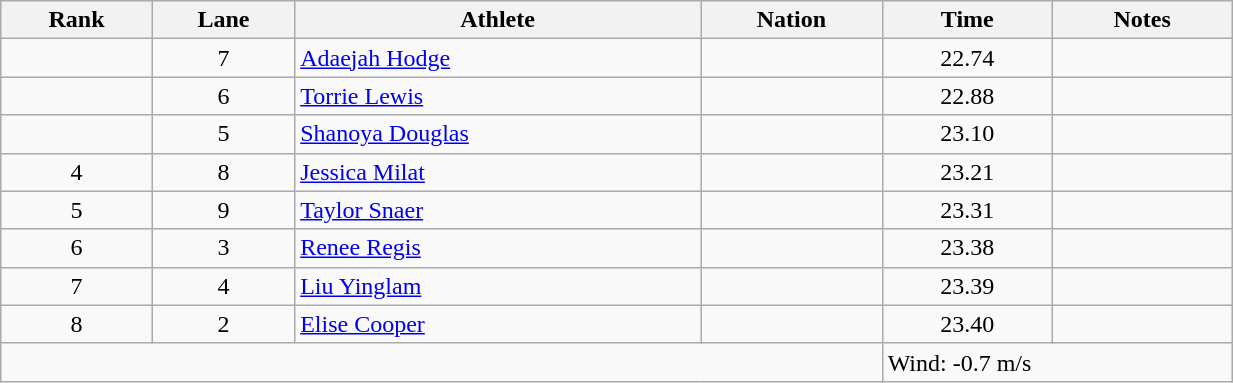<table class="wikitable sortable" style="text-align:center;width: 65%;">
<tr>
<th scope="col">Rank</th>
<th scope="col">Lane</th>
<th scope="col">Athlete</th>
<th scope="col">Nation</th>
<th scope="col">Time</th>
<th scope="col">Notes</th>
</tr>
<tr>
<td></td>
<td>7</td>
<td align=left><a href='#'>Adaejah Hodge</a></td>
<td align=left></td>
<td>22.74</td>
<td></td>
</tr>
<tr>
<td></td>
<td>6</td>
<td align=left><a href='#'>Torrie Lewis</a></td>
<td align=left></td>
<td>22.88</td>
<td></td>
</tr>
<tr>
<td></td>
<td>5</td>
<td align=left><a href='#'>Shanoya Douglas</a></td>
<td align=left></td>
<td>23.10</td>
<td></td>
</tr>
<tr>
<td>4</td>
<td>8</td>
<td align=left><a href='#'>Jessica Milat</a></td>
<td align=left></td>
<td>23.21</td>
<td></td>
</tr>
<tr>
<td>5</td>
<td>9</td>
<td align=left><a href='#'>Taylor Snaer</a></td>
<td align=left></td>
<td>23.31</td>
<td></td>
</tr>
<tr>
<td>6</td>
<td>3</td>
<td align=left><a href='#'>Renee Regis</a></td>
<td align=left></td>
<td>23.38</td>
<td></td>
</tr>
<tr>
<td>7</td>
<td>4</td>
<td align=left><a href='#'>Liu Yinglam</a></td>
<td align=left></td>
<td>23.39</td>
<td></td>
</tr>
<tr>
<td>8</td>
<td>2</td>
<td align=left><a href='#'>Elise Cooper</a></td>
<td align=left></td>
<td>23.40</td>
<td></td>
</tr>
<tr class="sortbottom">
<td colspan="4"></td>
<td colspan="2" style="text-align:left;">Wind: -0.7 m/s</td>
</tr>
</table>
